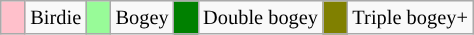<table class="wikitable" span=50 style="font-size:85%;">
<tr>
<td style="background: Pink;" width=10></td>
<td>Birdie</td>
<td style="background: PaleGreen;" width=10></td>
<td>Bogey</td>
<td style="background: Green;" width=10></td>
<td>Double bogey</td>
<td style="background: Olive;" width=10></td>
<td>Triple bogey+</td>
</tr>
</table>
